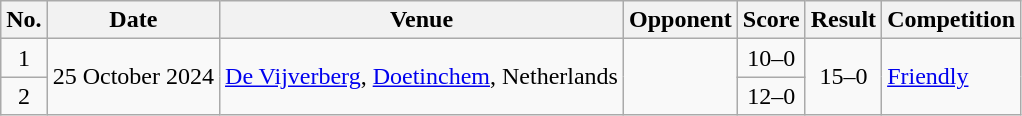<table class="wikitable sortable">
<tr>
<th scope="col">No.</th>
<th scope="col">Date</th>
<th scope="col">Venue</th>
<th scope="col">Opponent</th>
<th scope="col">Score</th>
<th scope="col">Result</th>
<th scope="col">Competition</th>
</tr>
<tr>
<td align="center">1</td>
<td rowspan="2">25 October 2024</td>
<td rowspan="2"><a href='#'>De Vijverberg</a>, <a href='#'>Doetinchem</a>, Netherlands</td>
<td rowspan="2"></td>
<td align="center">10–0</td>
<td rowspan="2" style="text-align:center">15–0</td>
<td rowspan="2"><a href='#'>Friendly</a></td>
</tr>
<tr>
<td align="center">2</td>
<td align="center">12–0</td>
</tr>
</table>
